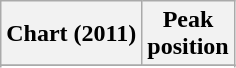<table class="wikitable sortable plainrowheaders" style="text-align:center">
<tr>
<th scope="col">Chart (2011)</th>
<th scope="col">Peak<br> position</th>
</tr>
<tr>
</tr>
<tr>
</tr>
<tr>
</tr>
</table>
